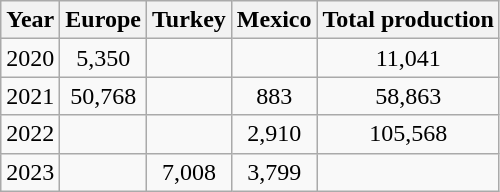<table class="wikitable" style="text-align:center">
<tr>
<th>Year</th>
<th>Europe </th>
<th>Turkey</th>
<th>Mexico</th>
<th>Total production</th>
</tr>
<tr>
<td>2020</td>
<td>5,350</td>
<td></td>
<td></td>
<td>11,041</td>
</tr>
<tr>
<td>2021</td>
<td>50,768</td>
<td></td>
<td>883</td>
<td>58,863</td>
</tr>
<tr>
<td>2022</td>
<td></td>
<td></td>
<td>2,910</td>
<td>105,568</td>
</tr>
<tr>
<td>2023</td>
<td></td>
<td>7,008</td>
<td>3,799</td>
<td></td>
</tr>
</table>
